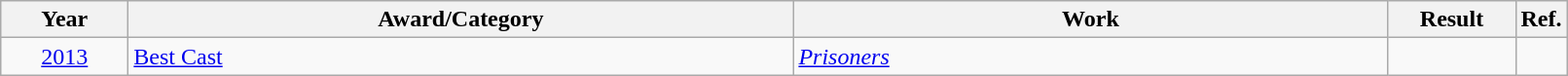<table class=wikitable>
<tr>
<th scope="col" style="width:5em;">Year</th>
<th scope="col" style="width:28em;">Award/Category</th>
<th scope="col" style="width:25em;">Work</th>
<th scope="col" style="width:5em;">Result</th>
<th>Ref.</th>
</tr>
<tr>
<td style="text-align:center;"><a href='#'>2013</a></td>
<td><a href='#'>Best Cast</a></td>
<td><em><a href='#'>Prisoners</a></em></td>
<td></td>
<td></td>
</tr>
</table>
